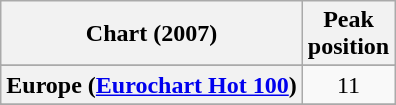<table class="wikitable sortable plainrowheaders" style="text-align:center">
<tr>
<th scope="col">Chart (2007)</th>
<th scope="col">Peak<br>position</th>
</tr>
<tr>
</tr>
<tr>
<th scope="row">Europe (<a href='#'>Eurochart Hot 100</a>)</th>
<td>11</td>
</tr>
<tr>
</tr>
<tr>
</tr>
<tr>
</tr>
<tr>
</tr>
</table>
